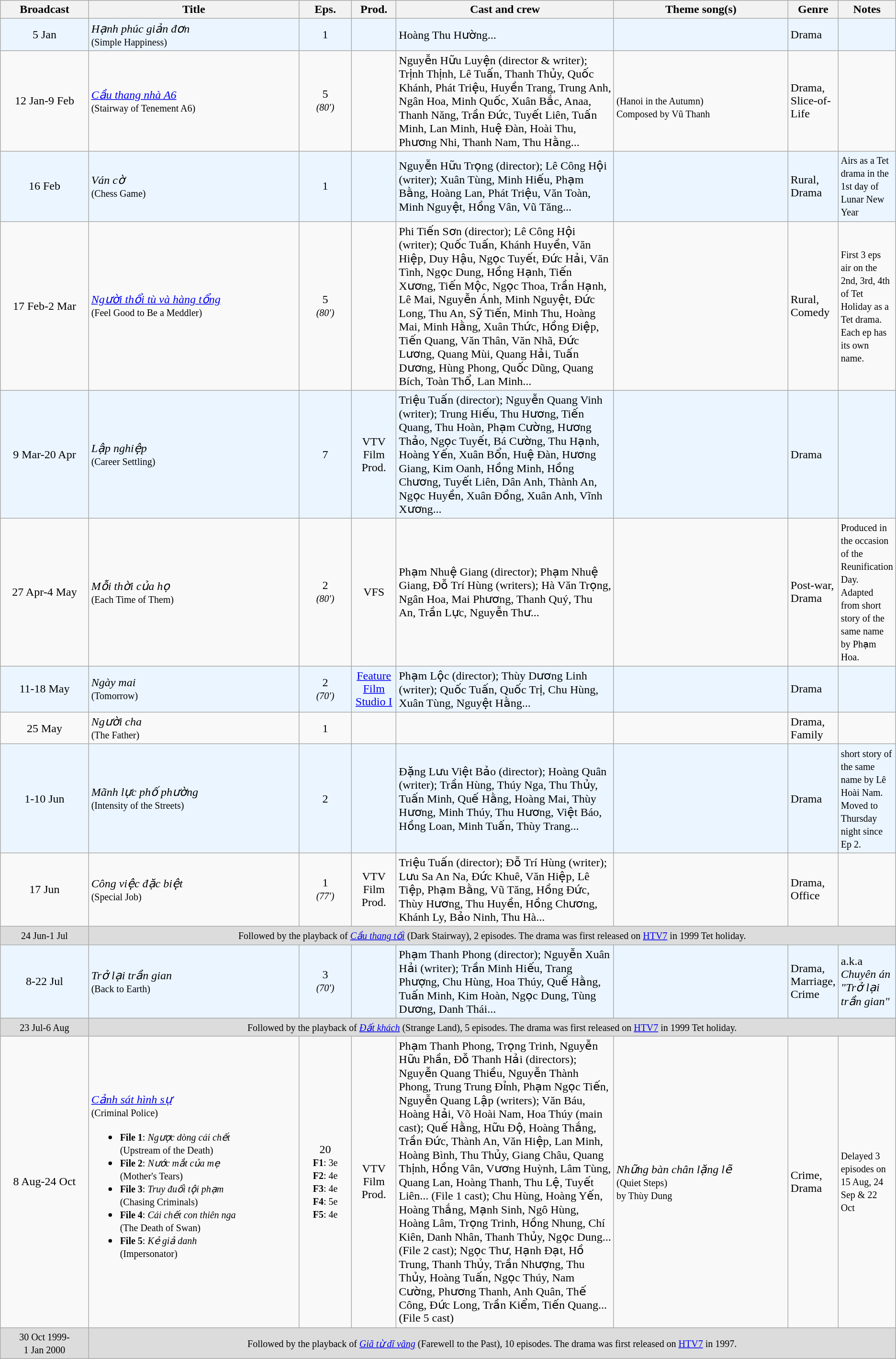<table class="wikitable sortable">
<tr>
<th style="width:10%;">Broadcast</th>
<th style="width:24%;">Title</th>
<th style="width:6%;">Eps.</th>
<th style="width:5%;">Prod.</th>
<th style="width:25%;">Cast and crew</th>
<th style="width:20%;">Theme song(s)</th>
<th style="width:5%;">Genre</th>
<th style="width:5%;">Notes</th>
</tr>
<tr ---- bgcolor="#ebf5ff">
<td style="text-align:center;">5 Jan <br></td>
<td><em>Hạnh phúc giản đơn</em> <br><small>(Simple Happiness)</small></td>
<td style="text-align:center;">1</td>
<td style="text-align:center;"></td>
<td>Hoàng Thu Hường...</td>
<td></td>
<td>Drama</td>
<td></td>
</tr>
<tr>
<td style="text-align:center;">12 Jan-9 Feb <br></td>
<td><em><a href='#'>Cầu thang nhà A6</a></em> <br><small>(Stairway of Tenement A6)</small></td>
<td style="text-align:center;">5<br><small><em>(80′)</em></small></td>
<td style="text-align:center;"></td>
<td>Nguyễn Hữu Luyện (director & writer); Trịnh Thịnh, Lê Tuấn, Thanh Thủy, Quốc Khánh, Phát Triệu, Huyền Trang, Trung Anh, Ngân Hoa, Minh Quốc, Xuân Bắc, Anaa, Thanh Năng, Trần Đức, Tuyết Liên, Tuấn Minh, Lan Minh, Huệ Đàn, Hoài Thu, Phương Nhi, Thanh Nam, Thu Hằng...</td>
<td><br><small>(Hanoi in the Autumn)<br>Composed by Vũ Thanh</small></td>
<td>Drama, Slice-of-Life</td>
<td></td>
</tr>
<tr ---- bgcolor="#ebf5ff">
<td style="text-align:center;">16 Feb <br></td>
<td><em>Ván cờ</em> <br><small>(Chess Game)</small></td>
<td style="text-align:center;">1</td>
<td style="text-align:center;"></td>
<td>Nguyễn Hữu Trọng (director); Lê Công Hội (writer); Xuân Tùng, Minh Hiếu, Phạm Bằng, Hoàng Lan, Phát Triệu, Văn Toàn, Minh Nguyệt, Hồng Vân, Vũ Tăng...</td>
<td></td>
<td>Rural, Drama</td>
<td><small>Airs as a Tet drama in the 1st day of Lunar New Year</small></td>
</tr>
<tr>
<td style="text-align:center;">17 Feb-2 Mar <br></td>
<td><em><a href='#'>Người thổi tù và hàng tổng</a></em> <br><small>(Feel Good to Be a Meddler)</small></td>
<td style="text-align:center;">5<br><small><em>(80′)</em></small></td>
<td style="text-align:center;"></td>
<td>Phi Tiến Sơn (director); Lê Công Hội (writer); Quốc Tuấn, Khánh Huyền, Văn Hiệp, Duy Hậu, Ngọc Tuyết, Đức Hải, Văn Tình, Ngọc Dung, Hồng Hạnh, Tiến Xương, Tiến Mộc, Ngọc Thoa, Trần Hạnh, Lê Mai, Nguyễn Ánh, Minh Nguyệt, Đức Long, Thu An, Sỹ Tiến, Minh Thu, Hoàng Mai, Minh Hằng, Xuân Thức, Hồng Điệp, Tiến Quang, Văn Thân, Văn Nhã, Đức Lương, Quang Mùi, Quang Hải, Tuấn Dương, Hùng Phong, Quốc Dũng, Quang Bích, Toàn Thổ, Lan Minh...</td>
<td></td>
<td>Rural, Comedy</td>
<td><small>First 3 eps air on the 2nd, 3rd, 4th of Tet Holiday as a Tet drama. Each ep has its own name.</small></td>
</tr>
<tr ---- bgcolor="#ebf5ff">
<td style="text-align:center;">9 Mar-20 Apr <br></td>
<td><em>Lập nghiệp</em> <br><small>(Career Settling)</small></td>
<td style="text-align:center;">7</td>
<td style="text-align:center;">VTV Film Prod.</td>
<td>Triệu Tuấn (director); Nguyễn Quang Vinh (writer); Trung Hiếu, Thu Hương, Tiến Quang, Thu Hoàn, Phạm Cường, Hương Thảo, Ngọc Tuyết, Bá Cường, Thu Hạnh, Hoàng Yến, Xuân Bổn, Huệ Đàn, Hương Giang, Kim Oanh, Hồng Minh, Hồng Chương, Tuyết Liên, Dân Anh, Thành An, Ngọc Huyền, Xuân Đồng, Xuân Anh, Vĩnh Xương...</td>
<td></td>
<td>Drama</td>
<td></td>
</tr>
<tr>
<td style="text-align:center;">27 Apr-4 May <br></td>
<td><em>Mỗi thời của họ</em> <br><small>(Each Time of Them)</small></td>
<td style="text-align:center;">2<br><small><em>(80′)</em></small></td>
<td style="text-align:center;">VFS</td>
<td>Phạm Nhuệ Giang (director); Phạm Nhuệ Giang, Đỗ Trí Hùng (writers); Hà Văn Trọng, Ngân Hoa, Mai Phương, Thanh Quý, Thu An, Trần Lực, Nguyễn Thư...</td>
<td></td>
<td>Post-war, Drama</td>
<td><small>Produced in the occasion of the Reunification Day.</small> <small>Adapted from short story of the same name by Phạm Hoa.</small></td>
</tr>
<tr ---- bgcolor="#ebf5ff">
<td style="text-align:center;">11-18 May<br></td>
<td><em>Ngày mai</em> <br><small>(Tomorrow)</small></td>
<td style="text-align:center;">2<br><small><em>(70′)</em></small></td>
<td style="text-align:center;"><a href='#'>Feature Film Studio I</a></td>
<td>Phạm Lộc (director); Thùy Dương Linh (writer); Quốc Tuấn, Quốc Trị, Chu Hùng, Xuân Tùng, Nguyệt Hằng...</td>
<td></td>
<td>Drama</td>
<td></td>
</tr>
<tr>
<td style="text-align:center;">25 May</td>
<td><em>Người cha</em> <br><small>(The Father)</small></td>
<td style="text-align:center;">1</td>
<td style="text-align:center;"></td>
<td></td>
<td></td>
<td>Drama, Family</td>
<td></td>
</tr>
<tr ---- bgcolor="#ebf5ff">
<td style="text-align:center;">1-10 Jun<br></td>
<td><em>Mãnh lực phố phường</em> <br><small>(Intensity of the Streets)</small></td>
<td style="text-align:center;">2</td>
<td style="text-align:center;"></td>
<td>Đặng Lưu Việt Bảo (director); Hoàng Quân (writer); Trần Hùng, Thúy Nga, Thu Thủy, Tuấn Minh, Quế Hằng, Hoàng Mai, Thùy Hương, Minh Thúy, Thu Hương, Việt Báo, Hồng Loan, Minh Tuấn, Thùy Trang...</td>
<td></td>
<td>Drama</td>
<td><small> short story of the same name by Lê Hoài Nam. Moved to Thursday night since Ep 2.</small></td>
</tr>
<tr>
<td style="text-align:center;">17 Jun <br></td>
<td><em>Công việc đặc biệt</em> <br><small>(Special Job)</small></td>
<td style="text-align:center;">1<br><small><em>(77′)</em></small></td>
<td style="text-align:center;">VTV Film Prod.</td>
<td>Triệu Tuấn (director); Đỗ Trí Hùng (writer); Lưu Sa An Na, Đức Khuê, Văn Hiệp, Lê Tiệp, Phạm Bằng, Vũ Tăng, Hồng Đức, Thùy Hương, Thu Huyền, Hồng Chương, Khánh Ly, Bảo Ninh, Thu Hà...</td>
<td></td>
<td>Drama, Office</td>
<td></td>
</tr>
<tr ---- bgcolor="#DCDCDC">
<td style="text-align:center;"><small>24 Jun-1 Jul</small></td>
<td colspan="7" align=center><small>Followed by the playback of <em><a href='#'>Cầu thang tối</a></em> (Dark Stairway), 2 episodes. The drama was first released on <a href='#'>HTV7</a> in 1999 Tet holiday.</small></td>
</tr>
<tr ---- bgcolor="#ebf5ff">
<td style="text-align:center;">8-22 Jul<br></td>
<td><em>Trở lại trần gian</em> <br><small>(Back to Earth)</small></td>
<td style="text-align:center;">3<br><small><em>(70′)</em></small></td>
<td style="text-align:center;"></td>
<td>Phạm Thanh Phong (director); Nguyễn Xuân Hải (writer); Trần Minh Hiếu, Trang Phượng, Chu Hùng, Hoa Thúy, Quế Hằng, Tuấn Minh, Kim Hoàn, Ngọc Dung, Tùng Dương, Danh Thái...</td>
<td></td>
<td>Drama, Marriage, Crime</td>
<td>a.k.a <em>Chuyên án "Trở lại trần gian"</em></td>
</tr>
<tr ---- bgcolor="#DCDCDC">
<td style="text-align:center;"><small>23 Jul-6 Aug</small></td>
<td colspan="7" align=center><small>Followed by the playback of <em><a href='#'>Đất khách</a></em> (Strange Land), 5 episodes. The drama was first released on <a href='#'>HTV7</a> in 1999 Tet holiday.</small></td>
</tr>
<tr>
<td style="text-align:center;">8 Aug-24 Oct<br></td>
<td><em><a href='#'>Cảnh sát hình sự</a></em> <br><small>(Criminal Police)</small><br><ul><li><small><strong>File 1</strong>: <em>Ngược dòng cái chết</em><br>(Upstream of the Death)</small></li><li><small><strong>File 2</strong>: <em>Nước mắt của mẹ</em> <br>(Mother's Tears)</small></li><li><small><strong>File 3</strong>: <em>Truy đuổi tội phạm</em><br>(Chasing Criminals)</small></li><li><small><strong>File 4</strong>: <em>Cái chết con thiên nga</em> <br>(The Death of Swan)</small></li><li><small><strong>File 5</strong>: <em>Kẻ giả danh</em><br>(Impersonator)</small></li></ul></td>
<td style="text-align:center;">20<br><small><strong>F1</strong>: 3e<br><strong>F2</strong>: 4e<br><strong>F3</strong>: 4e<br><strong>F4</strong>: 5e<br><strong>F5</strong>: 4e</small></td>
<td style="text-align:center;">VTV Film Prod.</td>
<td> Phạm Thanh Phong, Trọng Trinh, Nguyễn Hữu Phần, Đỗ Thanh Hải (directors); Nguyễn Quang Thiều, Nguyễn Thành Phong, Trung Trung Đỉnh, Phạm Ngọc Tiến, Nguyễn Quang Lập (writers); Văn Báu, Hoàng Hải, Võ Hoài Nam, Hoa Thúy (main cast); Quế Hằng, Hữu Độ, Hoàng Thắng, Trần Đức, Thành An, Văn Hiệp, Lan Minh, Hoàng Bình, Thu Thủy, Giang Châu, Quang Thịnh, Hồng Vân, Vương Huỳnh, Lâm Tùng, Quang Lan, Hoàng Thanh, Thu Lệ, Tuyết Liên... (File 1 cast); Chu Hùng, Hoàng Yến, Hoàng Thắng, Mạnh Sinh, Ngô Hùng, Hoàng Lâm, Trọng Trinh, Hồng Nhung, Chí Kiên, Danh Nhân, Thanh Thủy, Ngọc Dung... (File 2 cast); Ngọc Thư, Hạnh Đạt, Hồ Trung, Thanh Thủy, Trần Nhượng, Thu Thủy, Hoàng Tuấn, Ngọc Thúy, Nam Cường, Phương Thanh, Anh Quân, Thế Công, Đức Long, Trần Kiểm, Tiến Quang... (File 5 cast)</td>
<td><em>Những bàn chân lặng lẽ</em><br><small>(Quiet Steps)<br>by Thùy Dung</small></td>
<td>Crime, Drama</td>
<td><small>Delayed 3 episodes on 15 Aug, 24 Sep & 22 Oct</small></td>
</tr>
<tr ---- bgcolor="#DCDCDC">
<td style="text-align:center;"><small>30 Oct 1999-<br>1 Jan 2000</small></td>
<td colspan="7" align=center><small>Followed by the playback of <em><a href='#'>Giã từ dĩ vãng</a></em> (Farewell to the Past), 10 episodes. The drama was first released on <a href='#'>HTV7</a> in 1997.</small></td>
</tr>
</table>
